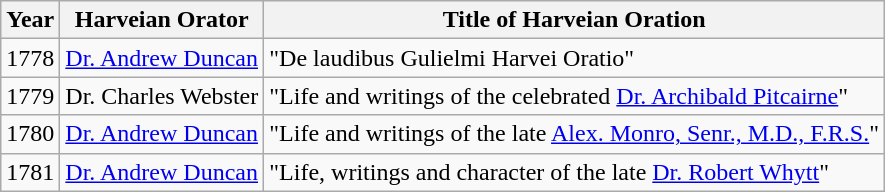<table class="wikitable">
<tr>
<th>Year</th>
<th>Harveian Orator</th>
<th>Title of Harveian Oration</th>
</tr>
<tr>
<td>1778</td>
<td><a href='#'>Dr. Andrew Duncan</a></td>
<td>"De laudibus Gulielmi Harvei Oratio"</td>
</tr>
<tr>
<td>1779</td>
<td>Dr. Charles Webster</td>
<td>"Life and writings of the celebrated <a href='#'>Dr. Archibald Pitcairne</a>"</td>
</tr>
<tr>
<td>1780</td>
<td><a href='#'>Dr. Andrew Duncan</a></td>
<td>"Life and writings of the late <a href='#'>Alex. Monro, Senr., M.D., F.R.S.</a>"</td>
</tr>
<tr>
<td>1781</td>
<td><a href='#'>Dr. Andrew Duncan</a></td>
<td>"Life, writings and character of the late <a href='#'>Dr. Robert Whytt</a>"</td>
</tr>
</table>
